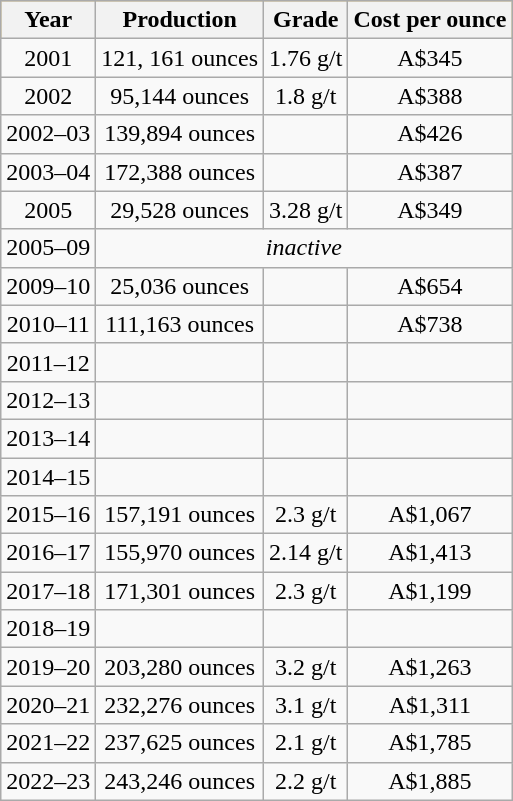<table class="wikitable">
<tr align="center" bgcolor="#DAA520">
<th>Year</th>
<th>Production</th>
<th>Grade</th>
<th>Cost per ounce</th>
</tr>
<tr align="center">
<td>2001</td>
<td>121, 161 ounces</td>
<td>1.76 g/t</td>
<td>A$345</td>
</tr>
<tr align="center">
<td>2002</td>
<td>95,144 ounces </td>
<td>1.8 g/t</td>
<td>A$388</td>
</tr>
<tr align="center">
<td>2002–03</td>
<td>139,894 ounces</td>
<td></td>
<td>A$426</td>
</tr>
<tr align="center">
<td>2003–04</td>
<td>172,388 ounces</td>
<td></td>
<td>A$387</td>
</tr>
<tr align="center">
<td>2005</td>
<td>29,528 ounces </td>
<td>3.28 g/t</td>
<td>A$349</td>
</tr>
<tr align="center">
<td>2005–09</td>
<td colspan=3><em>inactive</em></td>
</tr>
<tr align="center">
<td>2009–10</td>
<td>25,036 ounces</td>
<td></td>
<td>A$654</td>
</tr>
<tr align="center">
<td>2010–11</td>
<td>111,163 ounces</td>
<td></td>
<td>A$738</td>
</tr>
<tr style="text-align:center;">
<td>2011–12</td>
<td></td>
<td></td>
<td></td>
</tr>
<tr style="text-align:center;">
<td>2012–13</td>
<td></td>
<td></td>
<td></td>
</tr>
<tr style="text-align:center;">
<td>2013–14</td>
<td></td>
<td></td>
<td></td>
</tr>
<tr style="text-align:center;">
<td>2014–15</td>
<td></td>
<td></td>
<td></td>
</tr>
<tr style="text-align:center;">
<td>2015–16</td>
<td>157,191 ounces</td>
<td>2.3 g/t</td>
<td>A$1,067</td>
</tr>
<tr style="text-align:center;">
<td>2016–17</td>
<td>155,970 ounces</td>
<td>2.14 g/t</td>
<td>A$1,413</td>
</tr>
<tr style="text-align:center;">
<td>2017–18</td>
<td>171,301 ounces</td>
<td>2.3 g/t</td>
<td>A$1,199</td>
</tr>
<tr style="text-align:center;">
<td>2018–19</td>
<td></td>
<td></td>
<td></td>
</tr>
<tr style="text-align:center;">
<td>2019–20</td>
<td>203,280 ounces</td>
<td>3.2 g/t</td>
<td>A$1,263</td>
</tr>
<tr style="text-align:center;">
<td>2020–21</td>
<td>232,276 ounces</td>
<td>3.1 g/t</td>
<td>A$1,311</td>
</tr>
<tr style="text-align:center;">
<td>2021–22</td>
<td>237,625 ounces</td>
<td>2.1 g/t</td>
<td>A$1,785</td>
</tr>
<tr style="text-align:center;">
<td>2022–23</td>
<td>243,246 ounces</td>
<td>2.2 g/t</td>
<td>A$1,885</td>
</tr>
</table>
